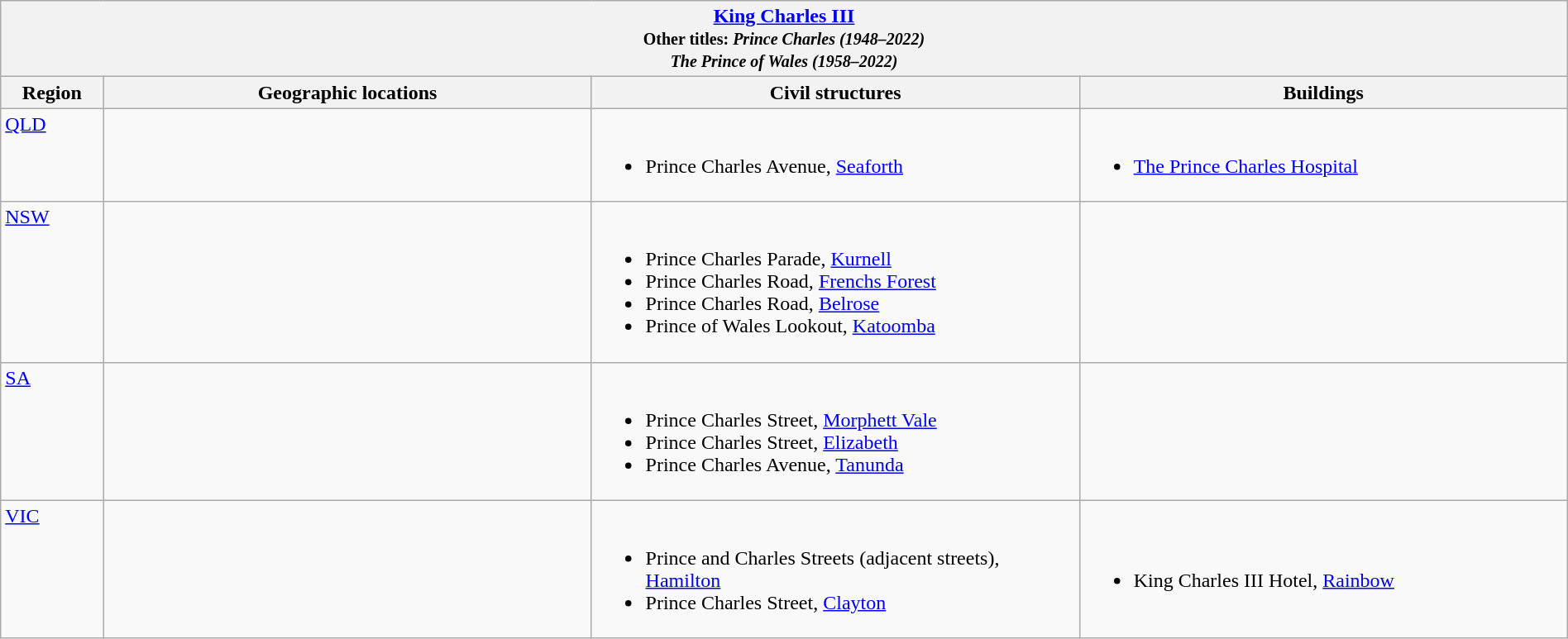<table class="wikitable" width="100%">
<tr>
<th colspan="4"> <a href='#'>King Charles III</a><br><small>Other titles: <em>Prince Charles (1948–2022)</em><br><em>The Prince of Wales (1958–2022)</em> </small></th>
</tr>
<tr>
<th width="5%">Region</th>
<th width="23.75%">Geographic locations</th>
<th width="23.75%">Civil structures</th>
<th width="23.75%">Buildings</th>
</tr>
<tr>
<td align=left valign=top> <a href='#'>QLD</a></td>
<td></td>
<td><br><ul><li>Prince Charles Avenue, <a href='#'>Seaforth</a></li></ul></td>
<td><br><ul><li><a href='#'>The Prince Charles Hospital</a></li></ul></td>
</tr>
<tr>
<td align=left valign=top> <a href='#'>NSW</a></td>
<td></td>
<td><br><ul><li>Prince Charles Parade, <a href='#'>Kurnell</a></li><li>Prince Charles Road, <a href='#'>Frenchs Forest</a></li><li>Prince Charles Road, <a href='#'>Belrose</a></li><li>Prince of Wales Lookout, <a href='#'>Katoomba</a></li></ul></td>
<td></td>
</tr>
<tr>
<td align=left valign=top> <a href='#'>SA</a></td>
<td></td>
<td><br><ul><li>Prince Charles Street, <a href='#'>Morphett Vale</a></li><li>Prince Charles Street, <a href='#'>Elizabeth</a></li><li>Prince Charles Avenue, <a href='#'>Tanunda</a></li></ul></td>
<td></td>
</tr>
<tr>
<td align=left valign=top> <a href='#'>VIC</a></td>
<td></td>
<td><br><ul><li>Prince and Charles Streets (adjacent streets), <a href='#'>Hamilton</a></li><li>Prince Charles Street, <a href='#'>Clayton</a></li></ul></td>
<td><br><ul><li>King Charles III Hotel, <a href='#'>Rainbow</a></li></ul></td>
</tr>
</table>
